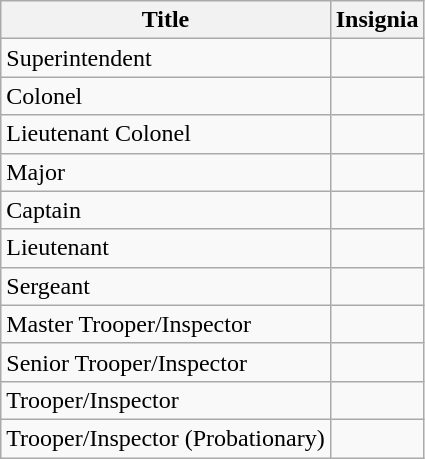<table class="wikitable">
<tr>
<th>Title</th>
<th>Insignia</th>
</tr>
<tr>
<td>Superintendent</td>
<td></td>
</tr>
<tr>
<td>Colonel</td>
<td></td>
</tr>
<tr>
<td>Lieutenant Colonel</td>
<td></td>
</tr>
<tr>
<td>Major</td>
<td></td>
</tr>
<tr>
<td>Captain</td>
<td></td>
</tr>
<tr>
<td>Lieutenant</td>
<td></td>
</tr>
<tr>
<td>Sergeant</td>
<td></td>
</tr>
<tr>
<td>Master Trooper/Inspector</td>
<td></td>
</tr>
<tr>
<td>Senior Trooper/Inspector</td>
<td></td>
</tr>
<tr>
<td>Trooper/Inspector</td>
<td></td>
</tr>
<tr>
<td>Trooper/Inspector (Probationary)</td>
<td></td>
</tr>
</table>
